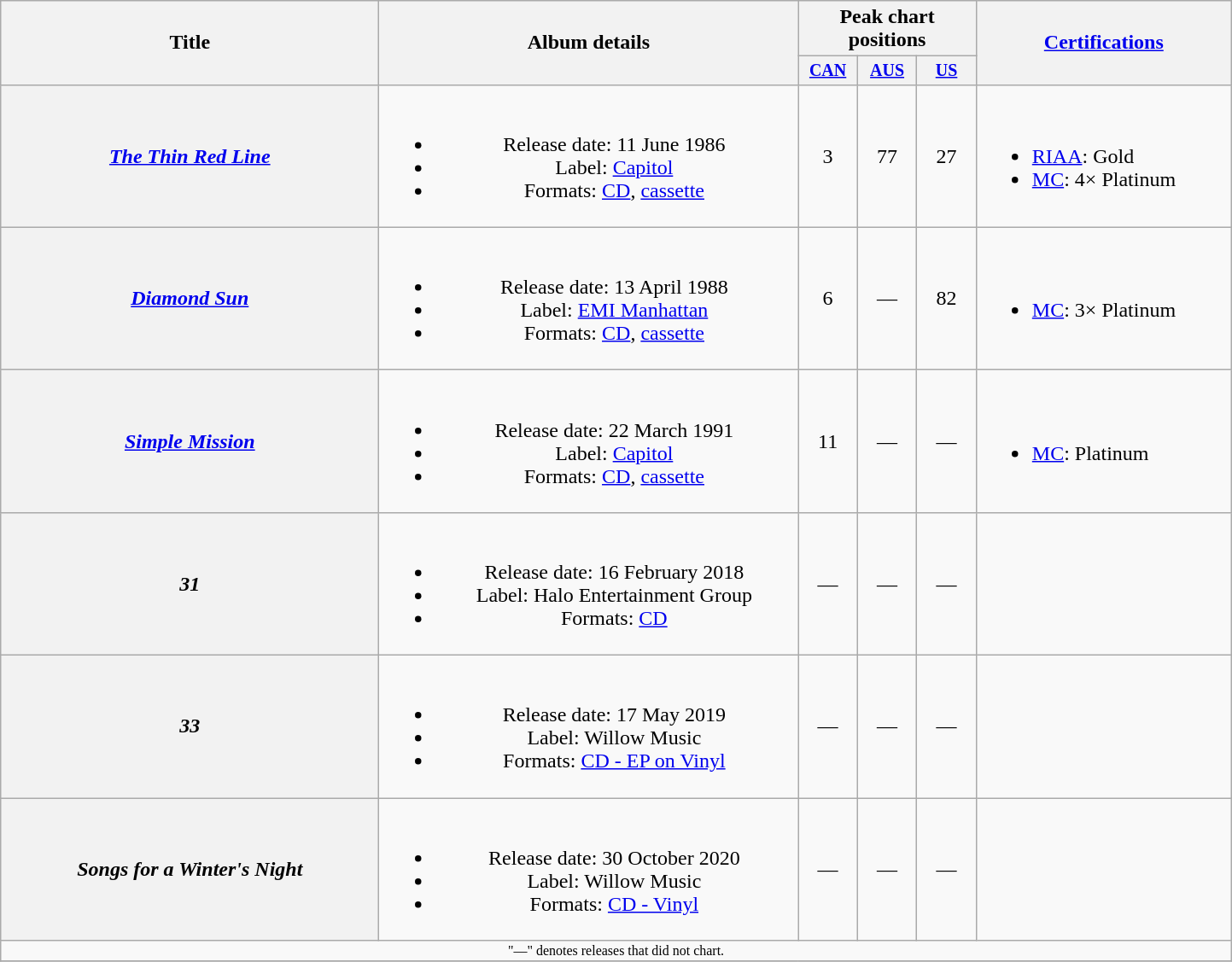<table class="wikitable plainrowheaders" style="text-align:center;">
<tr>
<th rowspan="2" style="width:18em;">Title</th>
<th rowspan="2" style="width:20em;">Album details</th>
<th colspan="3">Peak chart positions</th>
<th rowspan="2" style="width:12em;"><a href='#'>Certifications</a><br></th>
</tr>
<tr style="font-size:smaller;">
<th width="40"><a href='#'>CAN</a><br></th>
<th width="40"><a href='#'>AUS</a></th>
<th width="40"><a href='#'>US</a><br></th>
</tr>
<tr>
<th scope="row"><em><a href='#'>The Thin Red Line</a></em></th>
<td><br><ul><li>Release date: 11 June 1986</li><li>Label: <a href='#'>Capitol</a></li><li>Formats: <a href='#'>CD</a>, <a href='#'>cassette</a></li></ul></td>
<td>3</td>
<td>77</td>
<td>27</td>
<td align="left"><br><ul><li><a href='#'>RIAA</a>: Gold</li><li><a href='#'>MC</a>: 4× Platinum</li></ul></td>
</tr>
<tr>
<th scope="row"><em><a href='#'>Diamond Sun</a></em></th>
<td><br><ul><li>Release date: 13 April 1988</li><li>Label: <a href='#'>EMI Manhattan</a></li><li>Formats: <a href='#'>CD</a>, <a href='#'>cassette</a></li></ul></td>
<td>6</td>
<td>—</td>
<td>82</td>
<td align="left"><br><ul><li><a href='#'>MC</a>: 3× Platinum</li></ul></td>
</tr>
<tr>
<th scope="row"><em><a href='#'>Simple Mission</a></em></th>
<td><br><ul><li>Release date: 22 March 1991</li><li>Label: <a href='#'>Capitol</a></li><li>Formats: <a href='#'>CD</a>, <a href='#'>cassette</a></li></ul></td>
<td>11</td>
<td>—</td>
<td>—</td>
<td align="left"><br><ul><li><a href='#'>MC</a>: Platinum</li></ul></td>
</tr>
<tr>
<th scope="row"><em>31</em></th>
<td><br><ul><li>Release date: 16 February 2018</li><li>Label: Halo Entertainment Group</li><li>Formats: <a href='#'>CD</a></li></ul></td>
<td>—</td>
<td>—</td>
<td>—</td>
<td align="left"></td>
</tr>
<tr>
<th scope="row"><em>33</em></th>
<td><br><ul><li>Release date: 17 May 2019</li><li>Label: Willow Music</li><li>Formats: <a href='#'>CD - EP on Vinyl</a></li></ul></td>
<td>—</td>
<td>—</td>
<td>—</td>
<td align="left"></td>
</tr>
<tr>
<th scope="row"><em>Songs for a Winter's Night</em></th>
<td><br><ul><li>Release date: 30 October 2020</li><li>Label: Willow Music</li><li>Formats: <a href='#'>CD - Vinyl</a></li></ul></td>
<td>—</td>
<td>—</td>
<td>—</td>
<td align="left"></td>
</tr>
<tr>
<td colspan="6" style="font-size:8pt">"—" denotes releases that did not chart.</td>
</tr>
<tr>
</tr>
</table>
